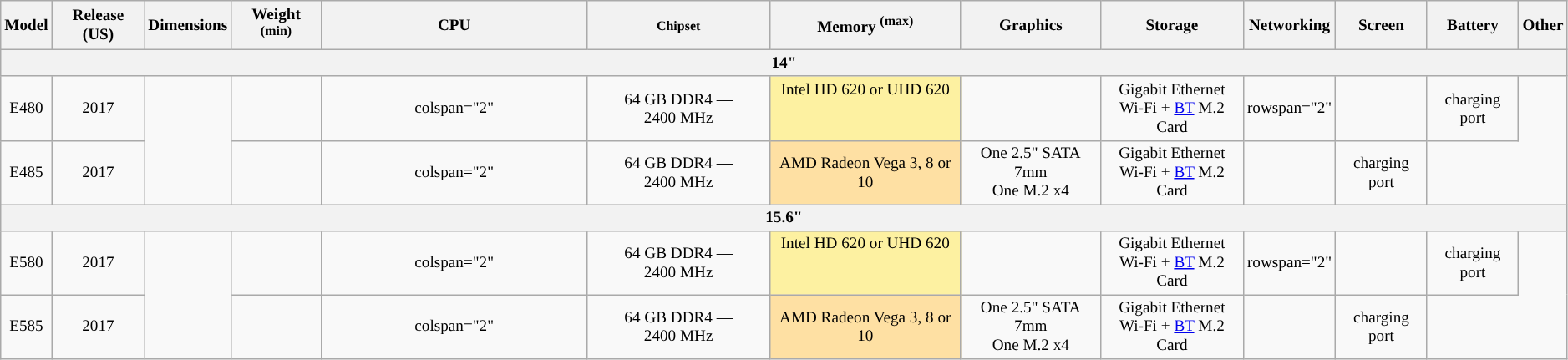<table class="wikitable" style="font-size: 80%; text-align: center; min-width: 80%;">
<tr>
<th>Model</th>
<th>Release (US)</th>
<th>Dimensions</th>
<th>Weight <sup>(min)</sup></th>
<th style="width:17%">CPU</th>
<th><small>Chipset</small></th>
<th>Memory <sup>(max)</sup></th>
<th>Graphics</th>
<th>Storage</th>
<th>Networking</th>
<th>Screen</th>
<th>Battery</th>
<th>Other</th>
</tr>
<tr>
<th colspan="13">14"</th>
</tr>
<tr>
<td>E480</td>
<td>2017</td>
<td rowspan="2"></td>
<td></td>
<td>colspan="2" </td>
<td style="background:">64 GB DDR4 — 2400 MHz<br></td>
<td style="background:#fdf1a1;">Intel HD 620 or UHD 620<br><br><br></td>
<td></td>
<td>Gigabit Ethernet<br>Wi-Fi + <a href='#'>BT</a> M.2 Card</td>
<td>rowspan="2" </td>
<td></td>
<td> charging port</td>
</tr>
<tr>
<td>E485</td>
<td>2017</td>
<td></td>
<td>colspan="2" </td>
<td style="background:">64 GB DDR4 — 2400 MHz<br></td>
<td style="background:#fee0a3;">AMD Radeon Vega 3, 8 or 10</td>
<td style="background:">One 2.5" SATA 7mm<br>One M.2 x4</td>
<td>Gigabit Ethernet<br>Wi-Fi + <a href='#'>BT</a> M.2 Card</td>
<td></td>
<td> charging port</td>
</tr>
<tr>
<th colspan="13">15.6"</th>
</tr>
<tr>
<td>E580</td>
<td>2017</td>
<td rowspan="2"></td>
<td></td>
<td>colspan="2" </td>
<td style="background:">64 GB DDR4 — 2400 MHz<br></td>
<td style="background:#fdf1a1;">Intel HD 620 or UHD 620<br><br><br></td>
<td></td>
<td>Gigabit Ethernet<br>Wi-Fi + <a href='#'>BT</a> M.2 Card</td>
<td>rowspan="2" </td>
<td></td>
<td> charging port</td>
</tr>
<tr>
<td>E585</td>
<td>2017</td>
<td></td>
<td>colspan="2" </td>
<td style="background:">64 GB DDR4 — 2400 MHz<br></td>
<td style="background:#fee0a3;">AMD Radeon Vega 3, 8 or 10</td>
<td style="background:">One 2.5" SATA 7mm<br>One M.2 x4</td>
<td>Gigabit Ethernet<br>Wi-Fi + <a href='#'>BT</a> M.2 Card</td>
<td></td>
<td> charging port</td>
</tr>
</table>
